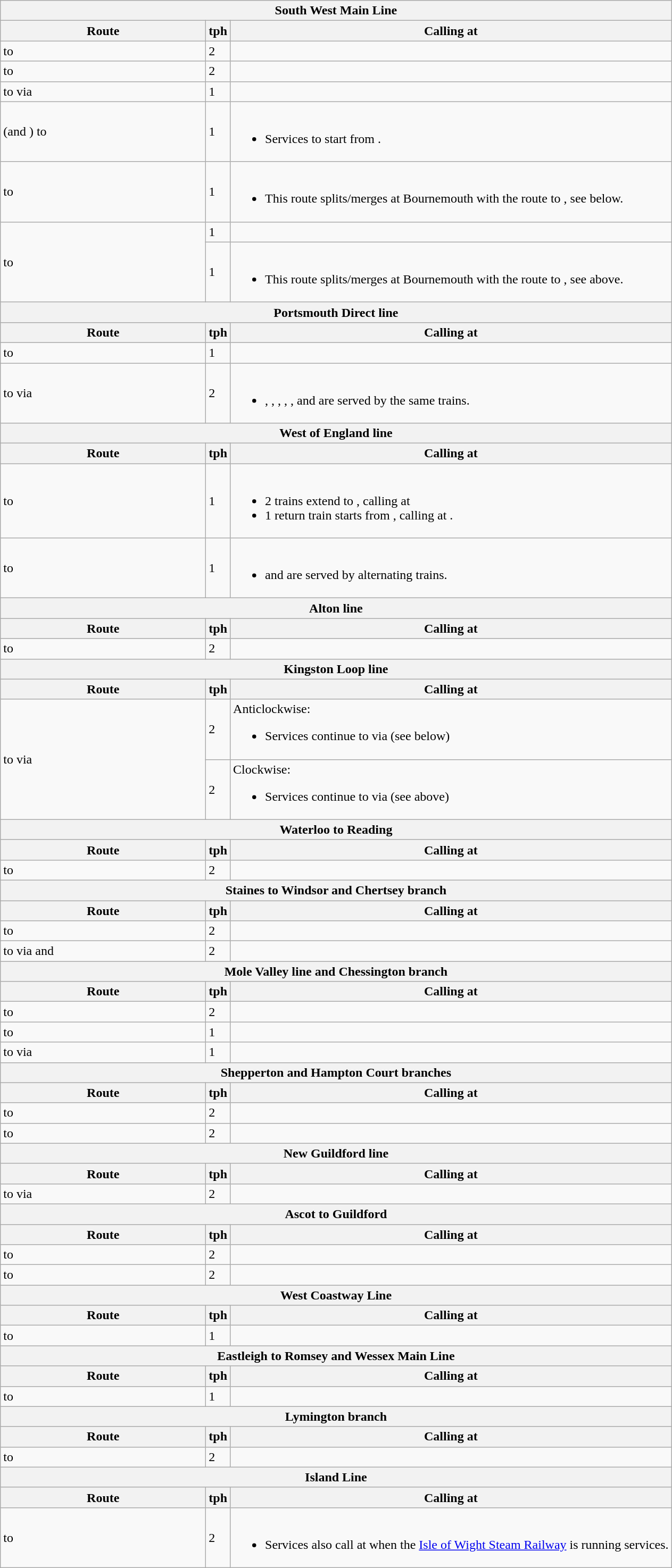<table class="wikitable">
<tr>
<th colspan="3">South West Main Line</th>
</tr>
<tr>
<th style="width:250px;">Route</th>
<th>tph</th>
<th>Calling at</th>
</tr>
<tr>
<td> to </td>
<td>2</td>
<td></td>
</tr>
<tr>
<td> to </td>
<td>2</td>
<td></td>
</tr>
<tr>
<td> to  via </td>
<td>1</td>
<td></td>
</tr>
<tr>
<td> (and ) to </td>
<td>1</td>
<td><br><ul><li>Services to  start from .</li></ul></td>
</tr>
<tr>
<td> to </td>
<td>1</td>
<td><br><ul><li>This route splits/merges at Bournemouth with the route to , see below.</li></ul></td>
</tr>
<tr>
<td rowspan="2"> to </td>
<td>1</td>
<td></td>
</tr>
<tr>
<td>1</td>
<td><br><ul><li>This route splits/merges at Bournemouth with the route to , see above.</li></ul></td>
</tr>
<tr>
<th colspan="3">Portsmouth Direct line</th>
</tr>
<tr>
<th style="width:250px;">Route</th>
<th>tph</th>
<th>Calling at</th>
</tr>
<tr>
<td> to </td>
<td>1</td>
<td></td>
</tr>
<tr>
<td> to  via </td>
<td>2</td>
<td><br><ul><li>, , , , , and  are served by the same trains.</li></ul></td>
</tr>
<tr>
<th colspan="3">West of England line</th>
</tr>
<tr>
<th style="width:250px;">Route</th>
<th>tph</th>
<th>Calling at</th>
</tr>
<tr>
<td> to </td>
<td>1</td>
<td><br><ul><li>2 trains extend to , calling at </li><li>1 return train starts from , calling at .</li></ul></td>
</tr>
<tr>
<td> to </td>
<td>1</td>
<td><br><ul><li> and  are served by alternating trains.</li></ul></td>
</tr>
<tr>
<th colspan="3">Alton line</th>
</tr>
<tr>
<th style="width:250px;">Route</th>
<th>tph</th>
<th>Calling at</th>
</tr>
<tr>
<td> to </td>
<td>2</td>
<td></td>
</tr>
<tr>
<th colspan="3">Kingston Loop line</th>
</tr>
<tr>
<th style="width:250px;">Route</th>
<th>tph</th>
<th>Calling at</th>
</tr>
<tr>
<td rowspan="2"> to  via </td>
<td>2</td>
<td>Anticlockwise: <br><ul><li>Services continue to  via  (see below)</li></ul></td>
</tr>
<tr>
<td>2</td>
<td>Clockwise: <br><ul><li>Services continue to  via  (see above)</li></ul></td>
</tr>
<tr>
<th colspan="3">Waterloo to Reading</th>
</tr>
<tr>
<th style="width:250px;">Route</th>
<th>tph</th>
<th>Calling at</th>
</tr>
<tr>
<td> to </td>
<td>2</td>
<td></td>
</tr>
<tr>
<th colspan="3">Staines to Windsor and Chertsey branch</th>
</tr>
<tr>
<th style="width:250px;">Route</th>
<th>tph</th>
<th>Calling at</th>
</tr>
<tr>
<td> to </td>
<td>2</td>
<td></td>
</tr>
<tr>
<td> to  via  and </td>
<td>2</td>
<td></td>
</tr>
<tr>
<th colspan="3">Mole Valley line and Chessington branch</th>
</tr>
<tr>
<th style="width:250px;">Route</th>
<th>tph</th>
<th>Calling at</th>
</tr>
<tr>
<td> to </td>
<td>2</td>
<td></td>
</tr>
<tr>
<td> to </td>
<td>1</td>
<td></td>
</tr>
<tr>
<td> to  via </td>
<td>1</td>
<td></td>
</tr>
<tr>
<th colspan="3">Shepperton and Hampton Court branches</th>
</tr>
<tr>
<th style="width:250px;">Route</th>
<th>tph</th>
<th>Calling at</th>
</tr>
<tr>
<td> to </td>
<td>2</td>
<td></td>
</tr>
<tr>
<td> to </td>
<td>2</td>
<td></td>
</tr>
<tr>
<th colspan="3">New Guildford line</th>
</tr>
<tr>
<th style="width:250px;">Route</th>
<th>tph</th>
<th>Calling at</th>
</tr>
<tr>
<td> to  via </td>
<td>2</td>
<td></td>
</tr>
<tr>
<th colspan="3">Ascot to Guildford</th>
</tr>
<tr>
<th style="width:250px;">Route</th>
<th>tph</th>
<th>Calling at</th>
</tr>
<tr>
<td> to </td>
<td>2</td>
<td></td>
</tr>
<tr>
<td> to </td>
<td>2</td>
<td></td>
</tr>
<tr>
<th colspan="3">West Coastway Line</th>
</tr>
<tr>
<th style="width:250px;">Route</th>
<th>tph</th>
<th>Calling at</th>
</tr>
<tr>
<td> to </td>
<td>1</td>
<td></td>
</tr>
<tr>
<th colspan="3">Eastleigh to Romsey and Wessex Main Line</th>
</tr>
<tr>
<th style="width:250px;">Route</th>
<th>tph</th>
<th>Calling at</th>
</tr>
<tr>
<td> to </td>
<td>1</td>
<td></td>
</tr>
<tr>
<th colspan="3">Lymington branch</th>
</tr>
<tr>
<th style="width:250px;">Route</th>
<th>tph</th>
<th>Calling at</th>
</tr>
<tr>
<td> to </td>
<td>2</td>
<td></td>
</tr>
<tr>
<th colspan="3">Island Line</th>
</tr>
<tr>
<th style="width:250px;">Route</th>
<th>tph</th>
<th>Calling at</th>
</tr>
<tr>
<td> to </td>
<td>2</td>
<td><br><ul><li>Services also call at  when the <a href='#'>Isle of Wight Steam Railway</a> is running services.</li></ul></td>
</tr>
</table>
